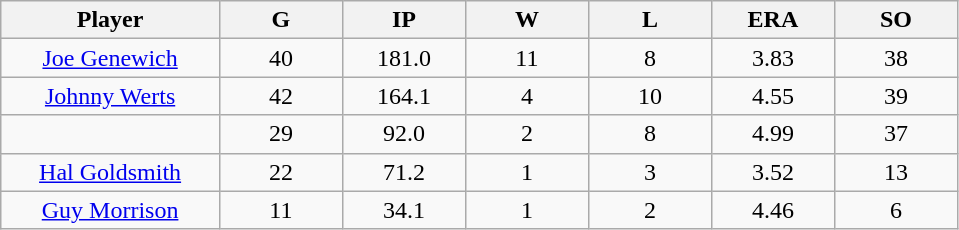<table class="wikitable sortable">
<tr>
<th bgcolor="#DDDDFF" width="16%">Player</th>
<th bgcolor="#DDDDFF" width="9%">G</th>
<th bgcolor="#DDDDFF" width="9%">IP</th>
<th bgcolor="#DDDDFF" width="9%">W</th>
<th bgcolor="#DDDDFF" width="9%">L</th>
<th bgcolor="#DDDDFF" width="9%">ERA</th>
<th bgcolor="#DDDDFF" width="9%">SO</th>
</tr>
<tr align="center">
<td><a href='#'>Joe Genewich</a></td>
<td>40</td>
<td>181.0</td>
<td>11</td>
<td>8</td>
<td>3.83</td>
<td>38</td>
</tr>
<tr align="center">
<td><a href='#'>Johnny Werts</a></td>
<td>42</td>
<td>164.1</td>
<td>4</td>
<td>10</td>
<td>4.55</td>
<td>39</td>
</tr>
<tr align="center">
<td></td>
<td>29</td>
<td>92.0</td>
<td>2</td>
<td>8</td>
<td>4.99</td>
<td>37</td>
</tr>
<tr align="center">
<td><a href='#'>Hal Goldsmith</a></td>
<td>22</td>
<td>71.2</td>
<td>1</td>
<td>3</td>
<td>3.52</td>
<td>13</td>
</tr>
<tr align="center">
<td><a href='#'>Guy Morrison</a></td>
<td>11</td>
<td>34.1</td>
<td>1</td>
<td>2</td>
<td>4.46</td>
<td>6</td>
</tr>
</table>
